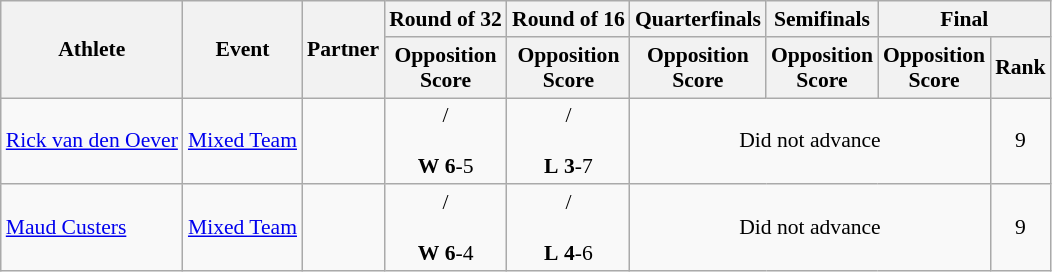<table class="wikitable" border="1" style="font-size:90%">
<tr>
<th rowspan=2>Athlete</th>
<th rowspan=2>Event</th>
<th rowspan=2>Partner</th>
<th>Round of 32</th>
<th>Round of 16</th>
<th>Quarterfinals</th>
<th>Semifinals</th>
<th colspan=2>Final</th>
</tr>
<tr>
<th>Opposition<br>Score</th>
<th>Opposition<br>Score</th>
<th>Opposition<br>Score</th>
<th>Opposition<br>Score</th>
<th>Opposition<br>Score</th>
<th>Rank</th>
</tr>
<tr>
<td><a href='#'>Rick van den Oever</a></td>
<td><a href='#'>Mixed Team</a></td>
<td></td>
<td align=center>/ <br>  <br> <strong>W</strong> <strong>6</strong>-5</td>
<td align=center>/ <br>  <br> <strong>L</strong> <strong>3</strong>-7</td>
<td colspan=3 align=center>Did not advance</td>
<td align=center>9</td>
</tr>
<tr>
<td><a href='#'>Maud Custers</a></td>
<td><a href='#'>Mixed Team</a></td>
<td></td>
<td align=center>/ <br>  <br> <strong>W</strong> <strong>6</strong>-4</td>
<td align=center>/ <br>  <br> <strong>L</strong> <strong>4</strong>-6</td>
<td colspan=3 align=center>Did not advance</td>
<td align=center>9</td>
</tr>
</table>
